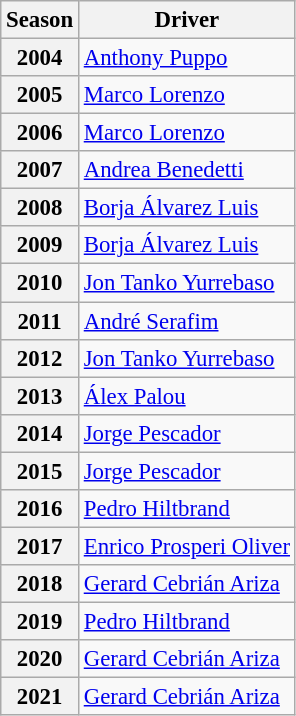<table class="wikitable" style="font-size: 95%;">
<tr>
<th>Season</th>
<th>Driver</th>
</tr>
<tr>
<th>2004</th>
<td> <a href='#'>Anthony Puppo</a></td>
</tr>
<tr>
<th>2005</th>
<td> <a href='#'>Marco Lorenzo</a></td>
</tr>
<tr>
<th>2006</th>
<td> <a href='#'>Marco Lorenzo</a></td>
</tr>
<tr>
<th>2007</th>
<td> <a href='#'>Andrea Benedetti</a></td>
</tr>
<tr>
<th>2008</th>
<td> <a href='#'>Borja Álvarez Luis</a></td>
</tr>
<tr>
<th>2009</th>
<td> <a href='#'>Borja Álvarez Luis</a></td>
</tr>
<tr>
<th>2010</th>
<td> <a href='#'>Jon Tanko Yurrebaso</a></td>
</tr>
<tr>
<th>2011</th>
<td> <a href='#'>André Serafim</a></td>
</tr>
<tr>
<th>2012</th>
<td> <a href='#'>Jon Tanko Yurrebaso</a></td>
</tr>
<tr>
<th>2013</th>
<td> <a href='#'>Álex Palou</a></td>
</tr>
<tr>
<th>2014</th>
<td> <a href='#'>Jorge Pescador</a></td>
</tr>
<tr>
<th>2015</th>
<td> <a href='#'>Jorge Pescador</a></td>
</tr>
<tr>
<th>2016</th>
<td> <a href='#'>Pedro Hiltbrand</a></td>
</tr>
<tr>
<th>2017</th>
<td> <a href='#'>Enrico Prosperi Oliver</a></td>
</tr>
<tr>
<th>2018</th>
<td> <a href='#'>Gerard Cebrián Ariza</a></td>
</tr>
<tr>
<th>2019</th>
<td> <a href='#'>Pedro Hiltbrand</a></td>
</tr>
<tr>
<th>2020</th>
<td> <a href='#'>Gerard Cebrián Ariza</a></td>
</tr>
<tr>
<th>2021</th>
<td> <a href='#'>Gerard Cebrián Ariza</a></td>
</tr>
</table>
